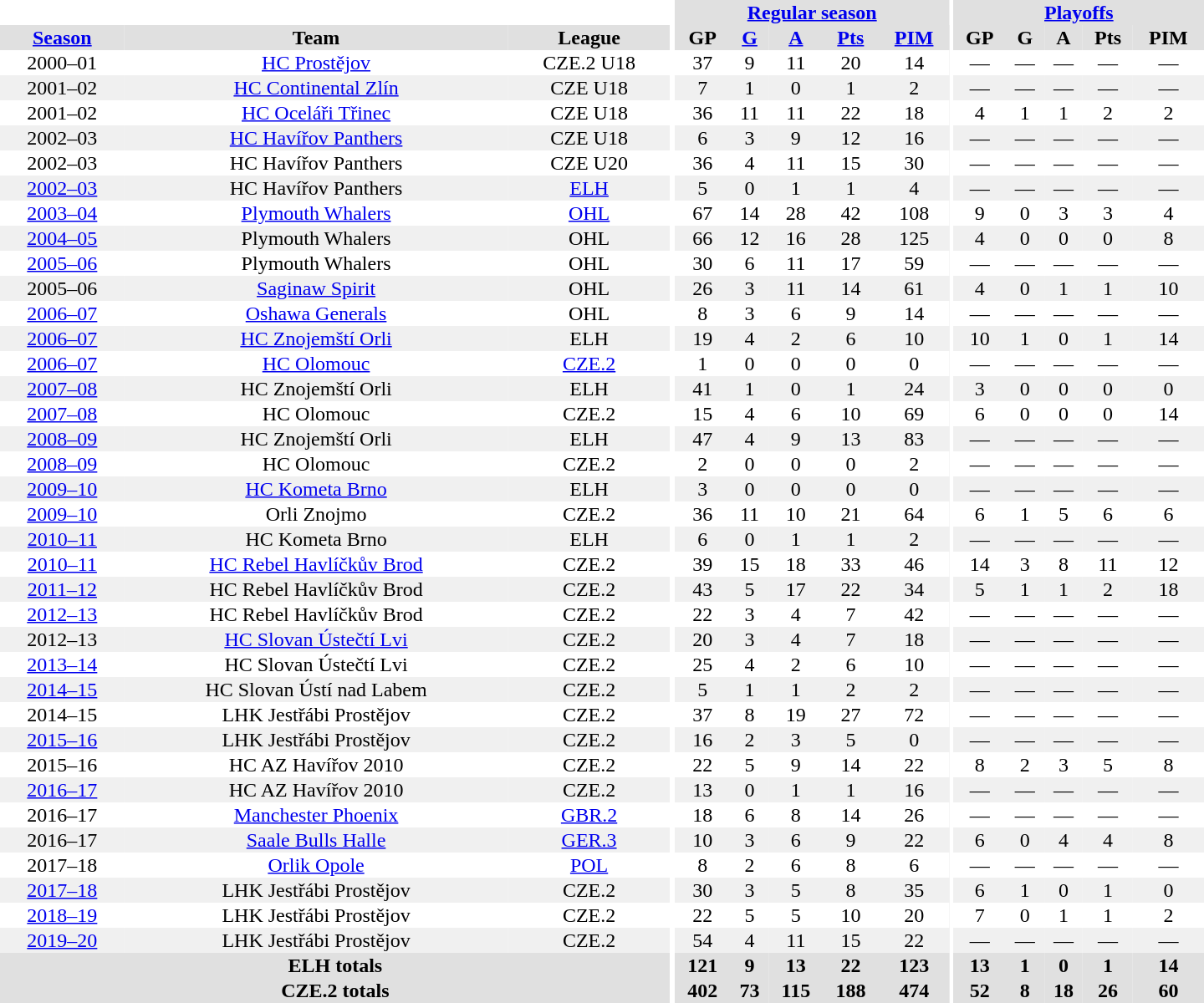<table border="0" cellpadding="1" cellspacing="0" style="text-align:center; width:60em">
<tr bgcolor="#e0e0e0">
<th colspan="3" bgcolor="#ffffff"></th>
<th rowspan="99" bgcolor="#ffffff"></th>
<th colspan="5"><a href='#'>Regular season</a></th>
<th rowspan="99" bgcolor="#ffffff"></th>
<th colspan="5"><a href='#'>Playoffs</a></th>
</tr>
<tr bgcolor="#e0e0e0">
<th><a href='#'>Season</a></th>
<th>Team</th>
<th>League</th>
<th>GP</th>
<th><a href='#'>G</a></th>
<th><a href='#'>A</a></th>
<th><a href='#'>Pts</a></th>
<th><a href='#'>PIM</a></th>
<th>GP</th>
<th>G</th>
<th>A</th>
<th>Pts</th>
<th>PIM</th>
</tr>
<tr>
<td>2000–01</td>
<td><a href='#'>HC Prostějov</a></td>
<td>CZE.2 U18</td>
<td>37</td>
<td>9</td>
<td>11</td>
<td>20</td>
<td>14</td>
<td>—</td>
<td>—</td>
<td>—</td>
<td>—</td>
<td>—</td>
</tr>
<tr bgcolor="#f0f0f0">
<td>2001–02</td>
<td><a href='#'>HC Continental Zlín</a></td>
<td>CZE U18</td>
<td>7</td>
<td>1</td>
<td>0</td>
<td>1</td>
<td>2</td>
<td>—</td>
<td>—</td>
<td>—</td>
<td>—</td>
<td>—</td>
</tr>
<tr>
<td>2001–02</td>
<td><a href='#'>HC Oceláři Třinec</a></td>
<td>CZE U18</td>
<td>36</td>
<td>11</td>
<td>11</td>
<td>22</td>
<td>18</td>
<td>4</td>
<td>1</td>
<td>1</td>
<td>2</td>
<td>2</td>
</tr>
<tr bgcolor="#f0f0f0">
<td>2002–03</td>
<td><a href='#'>HC Havířov Panthers</a></td>
<td>CZE U18</td>
<td>6</td>
<td>3</td>
<td>9</td>
<td>12</td>
<td>16</td>
<td>—</td>
<td>—</td>
<td>—</td>
<td>—</td>
<td>—</td>
</tr>
<tr>
<td>2002–03</td>
<td>HC Havířov Panthers</td>
<td>CZE U20</td>
<td>36</td>
<td>4</td>
<td>11</td>
<td>15</td>
<td>30</td>
<td>—</td>
<td>—</td>
<td>—</td>
<td>—</td>
<td>—</td>
</tr>
<tr bgcolor="#f0f0f0">
<td><a href='#'>2002–03</a></td>
<td>HC Havířov Panthers</td>
<td><a href='#'>ELH</a></td>
<td>5</td>
<td>0</td>
<td>1</td>
<td>1</td>
<td>4</td>
<td>—</td>
<td>—</td>
<td>—</td>
<td>—</td>
<td>—</td>
</tr>
<tr>
<td><a href='#'>2003–04</a></td>
<td><a href='#'>Plymouth Whalers</a></td>
<td><a href='#'>OHL</a></td>
<td>67</td>
<td>14</td>
<td>28</td>
<td>42</td>
<td>108</td>
<td>9</td>
<td>0</td>
<td>3</td>
<td>3</td>
<td>4</td>
</tr>
<tr bgcolor="#f0f0f0">
<td><a href='#'>2004–05</a></td>
<td>Plymouth Whalers</td>
<td>OHL</td>
<td>66</td>
<td>12</td>
<td>16</td>
<td>28</td>
<td>125</td>
<td>4</td>
<td>0</td>
<td>0</td>
<td>0</td>
<td>8</td>
</tr>
<tr>
<td><a href='#'>2005–06</a></td>
<td>Plymouth Whalers</td>
<td>OHL</td>
<td>30</td>
<td>6</td>
<td>11</td>
<td>17</td>
<td>59</td>
<td>—</td>
<td>—</td>
<td>—</td>
<td>—</td>
<td>—</td>
</tr>
<tr bgcolor="#f0f0f0">
<td>2005–06</td>
<td><a href='#'>Saginaw Spirit</a></td>
<td>OHL</td>
<td>26</td>
<td>3</td>
<td>11</td>
<td>14</td>
<td>61</td>
<td>4</td>
<td>0</td>
<td>1</td>
<td>1</td>
<td>10</td>
</tr>
<tr>
<td><a href='#'>2006–07</a></td>
<td><a href='#'>Oshawa Generals</a></td>
<td>OHL</td>
<td>8</td>
<td>3</td>
<td>6</td>
<td>9</td>
<td>14</td>
<td>—</td>
<td>—</td>
<td>—</td>
<td>—</td>
<td>—</td>
</tr>
<tr bgcolor="#f0f0f0">
<td><a href='#'>2006–07</a></td>
<td><a href='#'>HC Znojemští Orli</a></td>
<td>ELH</td>
<td>19</td>
<td>4</td>
<td>2</td>
<td>6</td>
<td>10</td>
<td>10</td>
<td>1</td>
<td>0</td>
<td>1</td>
<td>14</td>
</tr>
<tr>
<td><a href='#'>2006–07</a></td>
<td><a href='#'>HC Olomouc</a></td>
<td><a href='#'>CZE.2</a></td>
<td>1</td>
<td>0</td>
<td>0</td>
<td>0</td>
<td>0</td>
<td>—</td>
<td>—</td>
<td>—</td>
<td>—</td>
<td>—</td>
</tr>
<tr bgcolor="#f0f0f0">
<td><a href='#'>2007–08</a></td>
<td>HC Znojemští Orli</td>
<td>ELH</td>
<td>41</td>
<td>1</td>
<td>0</td>
<td>1</td>
<td>24</td>
<td>3</td>
<td>0</td>
<td>0</td>
<td>0</td>
<td>0</td>
</tr>
<tr>
<td><a href='#'>2007–08</a></td>
<td>HC Olomouc</td>
<td>CZE.2</td>
<td>15</td>
<td>4</td>
<td>6</td>
<td>10</td>
<td>69</td>
<td>6</td>
<td>0</td>
<td>0</td>
<td>0</td>
<td>14</td>
</tr>
<tr bgcolor="#f0f0f0">
<td><a href='#'>2008–09</a></td>
<td>HC Znojemští Orli</td>
<td>ELH</td>
<td>47</td>
<td>4</td>
<td>9</td>
<td>13</td>
<td>83</td>
<td>—</td>
<td>—</td>
<td>—</td>
<td>—</td>
<td>—</td>
</tr>
<tr>
<td><a href='#'>2008–09</a></td>
<td>HC Olomouc</td>
<td>CZE.2</td>
<td>2</td>
<td>0</td>
<td>0</td>
<td>0</td>
<td>2</td>
<td>—</td>
<td>—</td>
<td>—</td>
<td>—</td>
<td>—</td>
</tr>
<tr bgcolor="#f0f0f0">
<td><a href='#'>2009–10</a></td>
<td><a href='#'>HC Kometa Brno</a></td>
<td>ELH</td>
<td>3</td>
<td>0</td>
<td>0</td>
<td>0</td>
<td>0</td>
<td>—</td>
<td>—</td>
<td>—</td>
<td>—</td>
<td>—</td>
</tr>
<tr>
<td><a href='#'>2009–10</a></td>
<td>Orli Znojmo</td>
<td>CZE.2</td>
<td>36</td>
<td>11</td>
<td>10</td>
<td>21</td>
<td>64</td>
<td>6</td>
<td>1</td>
<td>5</td>
<td>6</td>
<td>6</td>
</tr>
<tr bgcolor="#f0f0f0">
<td><a href='#'>2010–11</a></td>
<td>HC Kometa Brno</td>
<td>ELH</td>
<td>6</td>
<td>0</td>
<td>1</td>
<td>1</td>
<td>2</td>
<td>—</td>
<td>—</td>
<td>—</td>
<td>—</td>
<td>—</td>
</tr>
<tr>
<td><a href='#'>2010–11</a></td>
<td><a href='#'>HC Rebel Havlíčkův Brod</a></td>
<td>CZE.2</td>
<td>39</td>
<td>15</td>
<td>18</td>
<td>33</td>
<td>46</td>
<td>14</td>
<td>3</td>
<td>8</td>
<td>11</td>
<td>12</td>
</tr>
<tr bgcolor="#f0f0f0">
<td><a href='#'>2011–12</a></td>
<td>HC Rebel Havlíčkův Brod</td>
<td>CZE.2</td>
<td>43</td>
<td>5</td>
<td>17</td>
<td>22</td>
<td>34</td>
<td>5</td>
<td>1</td>
<td>1</td>
<td>2</td>
<td>18</td>
</tr>
<tr>
<td><a href='#'>2012–13</a></td>
<td>HC Rebel Havlíčkův Brod</td>
<td>CZE.2</td>
<td>22</td>
<td>3</td>
<td>4</td>
<td>7</td>
<td>42</td>
<td>—</td>
<td>—</td>
<td>—</td>
<td>—</td>
<td>—</td>
</tr>
<tr bgcolor="#f0f0f0">
<td>2012–13</td>
<td><a href='#'>HC Slovan Ústečtí Lvi</a></td>
<td>CZE.2</td>
<td>20</td>
<td>3</td>
<td>4</td>
<td>7</td>
<td>18</td>
<td>—</td>
<td>—</td>
<td>—</td>
<td>—</td>
<td>—</td>
</tr>
<tr>
<td><a href='#'>2013–14</a></td>
<td>HC Slovan Ústečtí Lvi</td>
<td>CZE.2</td>
<td>25</td>
<td>4</td>
<td>2</td>
<td>6</td>
<td>10</td>
<td>—</td>
<td>—</td>
<td>—</td>
<td>—</td>
<td>—</td>
</tr>
<tr bgcolor="#f0f0f0">
<td><a href='#'>2014–15</a></td>
<td>HC Slovan Ústí nad Labem</td>
<td>CZE.2</td>
<td>5</td>
<td>1</td>
<td>1</td>
<td>2</td>
<td>2</td>
<td>—</td>
<td>—</td>
<td>—</td>
<td>—</td>
<td>—</td>
</tr>
<tr>
<td>2014–15</td>
<td>LHK Jestřábi Prostějov</td>
<td>CZE.2</td>
<td>37</td>
<td>8</td>
<td>19</td>
<td>27</td>
<td>72</td>
<td>—</td>
<td>—</td>
<td>—</td>
<td>—</td>
<td>—</td>
</tr>
<tr bgcolor="#f0f0f0">
<td><a href='#'>2015–16</a></td>
<td>LHK Jestřábi Prostějov</td>
<td>CZE.2</td>
<td>16</td>
<td>2</td>
<td>3</td>
<td>5</td>
<td>0</td>
<td>—</td>
<td>—</td>
<td>—</td>
<td>—</td>
<td>—</td>
</tr>
<tr>
<td>2015–16</td>
<td>HC AZ Havířov 2010</td>
<td>CZE.2</td>
<td>22</td>
<td>5</td>
<td>9</td>
<td>14</td>
<td>22</td>
<td>8</td>
<td>2</td>
<td>3</td>
<td>5</td>
<td>8</td>
</tr>
<tr bgcolor="#f0f0f0">
<td><a href='#'>2016–17</a></td>
<td>HC AZ Havířov 2010</td>
<td>CZE.2</td>
<td>13</td>
<td>0</td>
<td>1</td>
<td>1</td>
<td>16</td>
<td>—</td>
<td>—</td>
<td>—</td>
<td>—</td>
<td>—</td>
</tr>
<tr>
<td>2016–17</td>
<td><a href='#'>Manchester Phoenix</a></td>
<td><a href='#'>GBR.2</a></td>
<td>18</td>
<td>6</td>
<td>8</td>
<td>14</td>
<td>26</td>
<td>—</td>
<td>—</td>
<td>—</td>
<td>—</td>
<td>—</td>
</tr>
<tr bgcolor="#f0f0f0">
<td>2016–17</td>
<td><a href='#'>Saale Bulls Halle</a></td>
<td><a href='#'>GER.3</a></td>
<td>10</td>
<td>3</td>
<td>6</td>
<td>9</td>
<td>22</td>
<td>6</td>
<td>0</td>
<td>4</td>
<td>4</td>
<td>8</td>
</tr>
<tr>
<td>2017–18</td>
<td><a href='#'>Orlik Opole</a></td>
<td><a href='#'>POL</a></td>
<td>8</td>
<td>2</td>
<td>6</td>
<td>8</td>
<td>6</td>
<td>—</td>
<td>—</td>
<td>—</td>
<td>—</td>
<td>—</td>
</tr>
<tr bgcolor="#f0f0f0">
<td><a href='#'>2017–18</a></td>
<td>LHK Jestřábi Prostějov</td>
<td>CZE.2</td>
<td>30</td>
<td>3</td>
<td>5</td>
<td>8</td>
<td>35</td>
<td>6</td>
<td>1</td>
<td>0</td>
<td>1</td>
<td>0</td>
</tr>
<tr>
<td><a href='#'>2018–19</a></td>
<td>LHK Jestřábi Prostějov</td>
<td>CZE.2</td>
<td>22</td>
<td>5</td>
<td>5</td>
<td>10</td>
<td>20</td>
<td>7</td>
<td>0</td>
<td>1</td>
<td>1</td>
<td>2</td>
</tr>
<tr bgcolor="#f0f0f0">
<td><a href='#'>2019–20</a></td>
<td>LHK Jestřábi Prostějov</td>
<td>CZE.2</td>
<td>54</td>
<td>4</td>
<td>11</td>
<td>15</td>
<td>22</td>
<td>—</td>
<td>—</td>
<td>—</td>
<td>—</td>
<td>—</td>
</tr>
<tr bgcolor="#e0e0e0">
<th colspan="3">ELH totals</th>
<th>121</th>
<th>9</th>
<th>13</th>
<th>22</th>
<th>123</th>
<th>13</th>
<th>1</th>
<th>0</th>
<th>1</th>
<th>14</th>
</tr>
<tr bgcolor="#e0e0e0">
<th colspan="3">CZE.2 totals</th>
<th>402</th>
<th>73</th>
<th>115</th>
<th>188</th>
<th>474</th>
<th>52</th>
<th>8</th>
<th>18</th>
<th>26</th>
<th>60</th>
</tr>
</table>
